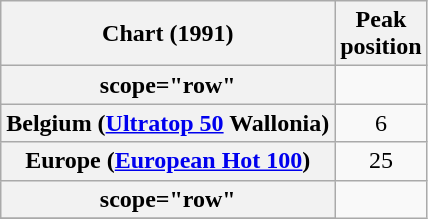<table class="wikitable sortable plainrowheaders">
<tr>
<th>Chart (1991)</th>
<th>Peak<br>position</th>
</tr>
<tr>
<th>scope="row"</th>
</tr>
<tr>
<th scope="row">Belgium (<a href='#'>Ultratop 50</a> Wallonia)</th>
<td align="center">6</td>
</tr>
<tr>
<th scope="row">Europe (<a href='#'>European Hot 100</a>)</th>
<td align="center">25</td>
</tr>
<tr>
<th>scope="row"</th>
</tr>
<tr>
</tr>
</table>
